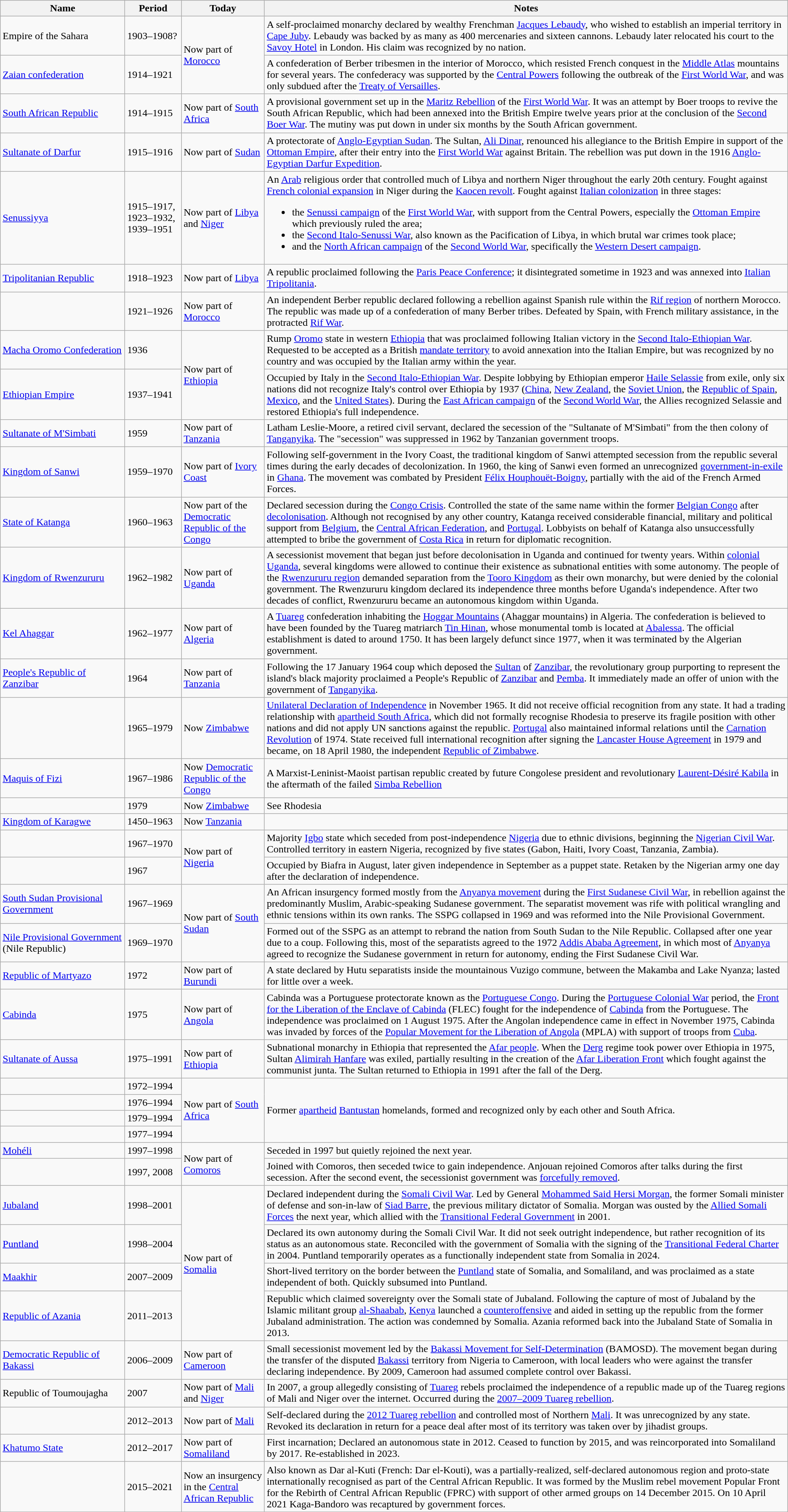<table class="wikitable sortable mw-collapsible">
<tr>
<th width=190px>Name</th>
<th>Period</th>
<th class="unsortable">Today</th>
<th class="unsortable">Notes</th>
</tr>
<tr>
<td> Empire of the Sahara</td>
<td>1903–1908?</td>
<td rowspan="2">Now part of <a href='#'>Morocco</a></td>
<td>A self-proclaimed monarchy declared by wealthy Frenchman <a href='#'>Jacques Lebaudy</a>, who wished to establish an imperial territory in <a href='#'>Cape Juby</a>. Lebaudy was backed by as many as 400 mercenaries and sixteen cannons. Lebaudy later relocated his court to the <a href='#'>Savoy Hotel</a> in London. His claim was recognized by no nation.</td>
</tr>
<tr>
<td><a href='#'>Zaian confederation</a></td>
<td>1914–1921</td>
<td>A confederation of Berber tribesmen in the interior of Morocco, which resisted French conquest in the <a href='#'>Middle Atlas</a> mountains for several years. The confederacy was supported by the <a href='#'>Central Powers</a> following the outbreak of the <a href='#'>First World War</a>, and was only subdued after the <a href='#'>Treaty of Versailles</a>.</td>
</tr>
<tr>
<td> <a href='#'>South African Republic</a></td>
<td>1914–1915</td>
<td>Now part of <a href='#'>South Africa</a></td>
<td>A provisional government set up in the <a href='#'>Maritz Rebellion</a> of the <a href='#'>First World War</a>. It was an attempt by Boer troops to revive the South African Republic, which had been annexed into the British Empire twelve years prior at the conclusion of the <a href='#'>Second Boer War</a>. The mutiny was put down in under six months by the South African government.</td>
</tr>
<tr>
<td> <a href='#'>Sultanate of Darfur</a></td>
<td>1915–1916</td>
<td>Now part of <a href='#'>Sudan</a></td>
<td>A protectorate of <a href='#'>Anglo-Egyptian Sudan</a>. The Sultan, <a href='#'>Ali Dinar</a>, renounced his allegiance to the British Empire in support of the <a href='#'>Ottoman Empire</a>, after their entry into the <a href='#'>First World War</a> against Britain. The rebellion was put down in the 1916 <a href='#'>Anglo-Egyptian Darfur Expedition</a>.</td>
</tr>
<tr>
<td> <a href='#'>Senussiyya</a></td>
<td>1915–1917, 1923–1932, 1939–1951</td>
<td>Now part of <a href='#'>Libya</a> and <a href='#'>Niger</a></td>
<td>An <a href='#'>Arab</a> religious order that controlled much of Libya and northern Niger throughout the early 20th century. Fought against <a href='#'>French colonial expansion</a> in Niger during the <a href='#'>Kaocen revolt</a>. Fought against <a href='#'>Italian colonization</a> in three stages:<br><ul><li>the <a href='#'>Senussi campaign</a> of the <a href='#'>First World War</a>, with support from the Central Powers, especially the <a href='#'>Ottoman Empire</a> which previously ruled the area;</li><li>the <a href='#'>Second Italo-Senussi War</a>, also known as the Pacification of Libya, in which brutal war crimes took place;</li><li>and the <a href='#'>North African campaign</a> of the <a href='#'>Second World War</a>, specifically the <a href='#'>Western Desert campaign</a>.</li></ul></td>
</tr>
<tr>
<td><a href='#'>Tripolitanian Republic</a></td>
<td>1918–1923</td>
<td>Now part of <a href='#'>Libya</a></td>
<td>A republic proclaimed following the <a href='#'>Paris Peace Conference</a>; it disintegrated sometime in 1923 and was annexed into <a href='#'>Italian Tripolitania</a>.</td>
</tr>
<tr>
<td></td>
<td>1921–1926</td>
<td>Now part of <a href='#'>Morocco</a></td>
<td>An independent Berber republic declared following a rebellion against Spanish rule within the <a href='#'>Rif region</a> of northern Morocco. The republic was made up of a confederation of many Berber tribes. Defeated by Spain, with French military assistance, in the protracted <a href='#'>Rif War</a>.</td>
</tr>
<tr>
<td><a href='#'>Macha Oromo Confederation</a></td>
<td>1936</td>
<td rowspan="2">Now part of <a href='#'>Ethiopia</a></td>
<td>Rump <a href='#'>Oromo</a> state in western <a href='#'>Ethiopia</a> that was proclaimed following Italian victory in the <a href='#'>Second Italo-Ethiopian War</a>. Requested to be accepted as a British <a href='#'>mandate territory</a> to avoid annexation into the Italian Empire, but was recognized by no country and was occupied by the Italian army within the year.</td>
</tr>
<tr>
<td> <a href='#'>Ethiopian Empire</a></td>
<td>1937–1941</td>
<td>Occupied by Italy in the <a href='#'>Second Italo-Ethiopian War</a>. Despite lobbying by Ethiopian emperor <a href='#'>Haile Selassie</a> from exile, only six nations did not recognize Italy's control over Ethiopia by 1937 (<a href='#'>China</a>, <a href='#'>New Zealand</a>, the <a href='#'>Soviet Union</a>, the <a href='#'>Republic of Spain</a>, <a href='#'>Mexico</a>, and the <a href='#'>United States</a>). During the <a href='#'>East African campaign</a> of the <a href='#'>Second World War</a>, the Allies recognized Selassie and restored Ethiopia's full independence.</td>
</tr>
<tr>
<td> <a href='#'>Sultanate of M'Simbati</a></td>
<td>1959</td>
<td>Now part of <a href='#'>Tanzania</a></td>
<td>Latham Leslie-Moore, a retired civil servant, declared the secession of the "Sultanate of M'Simbati" from the then colony of <a href='#'>Tanganyika</a>. The "secession" was suppressed in 1962 by Tanzanian government troops.</td>
</tr>
<tr>
<td> <a href='#'>Kingdom of Sanwi</a></td>
<td>1959–1970</td>
<td>Now part of <a href='#'>Ivory Coast</a></td>
<td>Following self-government in the Ivory Coast, the traditional kingdom of Sanwi attempted secession from the republic several times during the early decades of decolonization. In 1960, the king of Sanwi even formed an unrecognized <a href='#'>government-in-exile</a> in <a href='#'>Ghana</a>. The movement was combated by President <a href='#'>Félix Houphouët-Boigny</a>, partially with the aid of the French Armed Forces.</td>
</tr>
<tr>
<td> <a href='#'>State of Katanga</a></td>
<td>1960–1963</td>
<td>Now part of the <a href='#'>Democratic Republic of the Congo</a></td>
<td>Declared secession during the <a href='#'>Congo Crisis</a>. Controlled the state of the same name within the former <a href='#'>Belgian Congo</a> after <a href='#'>decolonisation</a>. Although not recognised by any other country, Katanga received considerable financial, military and political support from <a href='#'>Belgium</a>, the <a href='#'>Central African Federation</a>, and <a href='#'>Portugal</a>. Lobbyists on behalf of Katanga also unsuccessfully attempted to bribe the government of <a href='#'>Costa Rica</a> in return for diplomatic recognition.</td>
</tr>
<tr>
<td> <a href='#'>Kingdom of Rwenzururu</a></td>
<td>1962–1982</td>
<td>Now part of <a href='#'>Uganda</a></td>
<td>A secessionist movement that began just before decolonisation in Uganda and continued for twenty years. Within <a href='#'>colonial Uganda</a>, several kingdoms were allowed to continue their existence as subnational entities with some autonomy. The people of the <a href='#'>Rwenzururu region</a> demanded separation from the <a href='#'>Tooro Kingdom</a> as their own monarchy, but were denied by the colonial government. The Rwenzururu kingdom declared its independence three months before Uganda's independence. After two decades of conflict, Rwenzururu became an autonomous kingdom within Uganda.</td>
</tr>
<tr>
<td><a href='#'>Kel Ahaggar</a></td>
<td>1962–1977</td>
<td>Now part of <a href='#'>Algeria</a></td>
<td>A <a href='#'>Tuareg</a> confederation inhabiting the <a href='#'>Hoggar Mountains</a> (Ahaggar mountains) in Algeria. The confederation is believed to have been founded by the Tuareg matriarch <a href='#'>Tin Hinan</a>, whose monumental tomb is located at <a href='#'>Abalessa</a>. The official establishment is dated to around 1750. It has been largely defunct since 1977, when it was terminated by the Algerian government.</td>
</tr>
<tr>
<td> <a href='#'>People's Republic of Zanzibar</a></td>
<td>1964</td>
<td>Now part of <a href='#'>Tanzania</a></td>
<td>Following the 17 January 1964 coup which deposed the <a href='#'>Sultan</a> of <a href='#'>Zanzibar</a>, the revolutionary group purporting to represent the island's black majority proclaimed a People's Republic of <a href='#'>Zanzibar</a> and <a href='#'>Pemba</a>. It immediately made an offer of union with the government of <a href='#'>Tanganyika</a>.</td>
</tr>
<tr>
<td></td>
<td>1965–1979</td>
<td>Now <a href='#'>Zimbabwe</a></td>
<td><a href='#'>Unilateral Declaration of Independence</a> in November 1965. It did not receive official recognition from any state. It had a trading relationship with <a href='#'>apartheid South Africa</a>, which did not formally recognise Rhodesia to preserve its fragile position with other nations and did not apply UN sanctions against the republic. <a href='#'>Portugal</a> also maintained informal relations until the <a href='#'>Carnation Revolution</a> of 1974. State received full international recognition after signing the <a href='#'>Lancaster House Agreement</a> in 1979 and became, on 18 April 1980, the independent <a href='#'>Republic of Zimbabwe</a>.</td>
</tr>
<tr>
<td><a href='#'>Maquis of Fizi</a></td>
<td>1967–1986</td>
<td>Now <a href='#'>Democratic Republic of the Congo</a></td>
<td>A Marxist-Leninist-Maoist partisan republic created by future Congolese president and revolutionary <a href='#'>Laurent-Désiré Kabila</a> in the aftermath of the failed <a href='#'>Simba Rebellion</a></td>
</tr>
<tr>
<td></td>
<td>1979</td>
<td>Now <a href='#'>Zimbabwe</a></td>
<td>See Rhodesia</td>
</tr>
<tr>
<td><a href='#'>Kingdom of Karagwe</a></td>
<td>1450–1963</td>
<td>Now <a href='#'>Tanzania</a></td>
<td></td>
</tr>
<tr>
<td></td>
<td>1967–1970</td>
<td rowspan="2">Now part of <a href='#'>Nigeria</a></td>
<td>Majority <a href='#'>Igbo</a> state which seceded from post-independence <a href='#'>Nigeria</a> due to ethnic divisions, beginning the <a href='#'>Nigerian Civil War</a>. Controlled territory in eastern Nigeria, recognized by five states (Gabon, Haiti, Ivory Coast, Tanzania, Zambia).</td>
</tr>
<tr>
<td></td>
<td>1967</td>
<td>Occupied by Biafra in August, later given independence in September as a puppet state. Retaken by the Nigerian army one day after the declaration of independence.</td>
</tr>
<tr>
<td><a href='#'>South Sudan Provisional Government</a></td>
<td>1967–1969</td>
<td rowspan="2">Now part of <a href='#'>South Sudan</a></td>
<td>An African insurgency formed mostly from the <a href='#'>Anyanya movement</a> during the <a href='#'>First Sudanese Civil War</a>, in rebellion against the predominantly Muslim, Arabic-speaking Sudanese government. The separatist movement was rife with political wrangling and ethnic tensions within its own ranks. The SSPG collapsed in 1969 and was reformed into the Nile Provisional Government.</td>
</tr>
<tr>
<td><a href='#'>Nile Provisional Government</a> (Nile Republic)</td>
<td>1969–1970</td>
<td>Formed out of the SSPG as an attempt to rebrand the nation from South Sudan to the Nile Republic. Collapsed after one year due to a coup. Following this, most of the separatists agreed to the 1972 <a href='#'>Addis Ababa Agreement</a>, in which most of <a href='#'>Anyanya</a> agreed to recognize the Sudanese government in return for autonomy, ending the First Sudanese Civil War.</td>
</tr>
<tr>
<td> <a href='#'>Republic of Martyazo</a></td>
<td>1972</td>
<td>Now part of <a href='#'>Burundi</a></td>
<td>A state declared by Hutu separatists inside the mountainous Vuzigo commune, between the Makamba and Lake Nyanza; lasted for little over a week.</td>
</tr>
<tr>
<td> <a href='#'>Cabinda</a></td>
<td>1975</td>
<td>Now part of <a href='#'>Angola</a></td>
<td>Cabinda was a Portuguese protectorate known as the <a href='#'>Portuguese Congo</a>. During the <a href='#'>Portuguese Colonial War</a> period, the <a href='#'>Front for the Liberation of the Enclave of Cabinda</a> (FLEC) fought for the independence of <a href='#'>Cabinda</a> from the Portuguese. The independence was proclaimed on 1 August 1975. After the Angolan independence came in effect in November 1975, Cabinda was invaded by forces of the <a href='#'>Popular Movement for the Liberation of Angola</a> (MPLA) with support of troops from <a href='#'>Cuba</a>.</td>
</tr>
<tr>
<td> <a href='#'>Sultanate of Aussa</a></td>
<td>1975–1991</td>
<td>Now part of <a href='#'>Ethiopia</a></td>
<td>Subnational monarchy in Ethiopia that represented the <a href='#'>Afar people</a>. When the <a href='#'>Derg</a> regime took power over Ethiopia in 1975, Sultan <a href='#'>Alimirah Hanfare</a> was exiled, partially resulting in the creation of the <a href='#'>Afar Liberation Front</a> which fought against the communist junta. The Sultan returned to Ethiopia in 1991 after the fall of the Derg.</td>
</tr>
<tr>
<td></td>
<td>1972–1994</td>
<td rowspan="4">Now part of <a href='#'>South Africa</a></td>
<td rowspan="4">Former <a href='#'>apartheid</a> <a href='#'>Bantustan</a> homelands, formed and recognized only by each other and South Africa.</td>
</tr>
<tr>
<td></td>
<td>1976–1994</td>
</tr>
<tr>
<td></td>
<td>1979–1994</td>
</tr>
<tr>
<td></td>
<td>1977–1994</td>
</tr>
<tr>
<td> <a href='#'>Mohéli</a></td>
<td>1997–1998</td>
<td rowspan="2">Now part of <a href='#'>Comoros</a></td>
<td>Seceded in 1997 but quietly rejoined the next year.</td>
</tr>
<tr>
<td></td>
<td>1997, 2008</td>
<td>Joined with Comoros, then seceded twice to gain independence. Anjouan rejoined Comoros after talks during the first secession. After the second event, the secessionist government was <a href='#'>forcefully removed</a>.</td>
</tr>
<tr>
<td> <a href='#'>Jubaland</a></td>
<td>1998–2001</td>
<td rowspan="4">Now part of <a href='#'>Somalia</a></td>
<td>Declared independent during the <a href='#'>Somali Civil War</a>. Led by General <a href='#'>Mohammed Said Hersi Morgan</a>, the former Somali minister of defense and son-in-law of <a href='#'>Siad Barre</a>, the previous military dictator of Somalia. Morgan was ousted by the <a href='#'>Allied Somali Forces</a> the next year, which allied with the <a href='#'>Transitional Federal Government</a> in 2001.</td>
</tr>
<tr>
<td> <a href='#'>Puntland</a></td>
<td>1998–2004</td>
<td>Declared its own autonomy during the Somali Civil War. It did not seek outright independence, but rather recognition of its status as an autonomous state. Reconciled with the government of Somalia with the signing of the <a href='#'>Transitional Federal Charter</a> in 2004. Puntland temporarily operates as a functionally independent state from Somalia in 2024.</td>
</tr>
<tr>
<td> <a href='#'>Maakhir</a></td>
<td>2007–2009</td>
<td>Short-lived territory on the border between the <a href='#'>Puntland</a> state of Somalia, and Somaliland, and was proclaimed as a state independent of both. Quickly subsumed into Puntland.</td>
</tr>
<tr>
<td> <a href='#'>Republic of Azania</a></td>
<td>2011–2013</td>
<td>Republic which claimed sovereignty over the Somali state of Jubaland. Following the capture of most of Jubaland by the Islamic militant group <a href='#'>al-Shaabab</a>, <a href='#'>Kenya</a> launched a <a href='#'>counteroffensive</a> and aided in setting up the republic from the former Jubaland administration. The action was condemned by Somalia. Azania reformed back into the Jubaland State of Somalia in 2013.</td>
</tr>
<tr>
<td> <a href='#'>Democratic Republic of Bakassi</a></td>
<td>2006–2009</td>
<td>Now part of <a href='#'>Cameroon</a></td>
<td>Small secessionist movement led by the <a href='#'>Bakassi Movement for Self-Determination</a> (BAMOSD). The movement began during the transfer of the disputed <a href='#'>Bakassi</a> territory from Nigeria to Cameroon, with local leaders who were against the transfer declaring independence. By 2009, Cameroon had assumed complete control over Bakassi.</td>
</tr>
<tr>
<td>Republic of Toumoujagha</td>
<td>2007</td>
<td>Now part of <a href='#'>Mali</a> and <a href='#'>Niger</a></td>
<td>In 2007, a group allegedly consisting of <a href='#'>Tuareg</a> rebels proclaimed the independence of a republic made up of the Tuareg regions of Mali and Niger over the internet. Occurred during the <a href='#'>2007–2009 Tuareg rebellion</a>.</td>
</tr>
<tr>
<td></td>
<td>2012–2013</td>
<td>Now part of <a href='#'>Mali</a></td>
<td>Self-declared during the <a href='#'>2012 Tuareg rebellion</a> and controlled most of Northern <a href='#'>Mali</a>. It was unrecognized by any state. Revoked its declaration in return for a peace deal after most of its territory was taken over by jihadist groups.</td>
</tr>
<tr>
<td> <a href='#'>Khatumo State</a></td>
<td>2012–2017</td>
<td>Now part of <a href='#'>Somaliland</a></td>
<td>First incarnation; Declared an autonomous state in 2012. Ceased to function by 2015, and was reincorporated into Somaliland by 2017. Re-established in 2023.</td>
</tr>
<tr>
<td></td>
<td>2015–2021</td>
<td>Now an insurgency in the <a href='#'>Central African Republic</a></td>
<td>Also known as Dar al-Kuti (French: Dar el-Kouti), was a partially-realized, self-declared autonomous region and proto-state internationally recognised as part of the Central African Republic. It was formed by the Muslim rebel movement Popular Front for the Rebirth of Central African Republic (FPRC) with support of other armed groups on 14 December 2015. On 10 April 2021 Kaga-Bandoro was recaptured by government forces.</td>
</tr>
</table>
